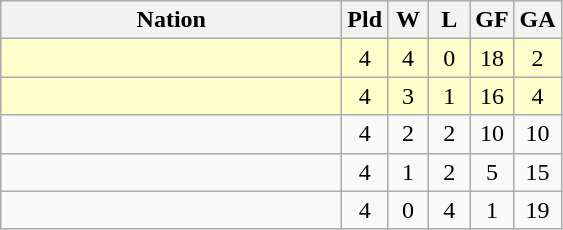<table class=wikitable style="text-align:center">
<tr>
<th width=220>Nation</th>
<th width=20>Pld</th>
<th width=20>W</th>
<th width=20>L</th>
<th width=20>GF</th>
<th width=20>GA</th>
</tr>
<tr bgcolor=#ffffcc>
<td align=left></td>
<td>4</td>
<td>4</td>
<td>0</td>
<td>18</td>
<td>2</td>
</tr>
<tr bgcolor=#ffffcc>
<td align=left></td>
<td>4</td>
<td>3</td>
<td>1</td>
<td>16</td>
<td>4</td>
</tr>
<tr>
<td align=left></td>
<td>4</td>
<td>2</td>
<td>2</td>
<td>10</td>
<td>10</td>
</tr>
<tr>
<td align=left></td>
<td>4</td>
<td>1</td>
<td>2</td>
<td>5</td>
<td>15</td>
</tr>
<tr>
<td align=left></td>
<td>4</td>
<td>0</td>
<td>4</td>
<td>1</td>
<td>19</td>
</tr>
</table>
